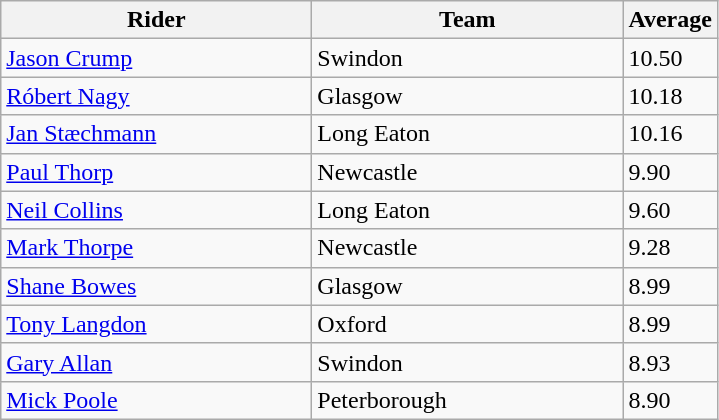<table class="wikitable" style="font-size: 100%">
<tr>
<th width=200>Rider</th>
<th width=200>Team</th>
<th width=40>Average</th>
</tr>
<tr>
<td align="left"><a href='#'>Jason Crump</a></td>
<td>Swindon</td>
<td>10.50</td>
</tr>
<tr>
<td align="left"><a href='#'>Róbert Nagy</a></td>
<td>Glasgow</td>
<td>10.18</td>
</tr>
<tr>
<td align="left"><a href='#'>Jan Stæchmann</a></td>
<td>Long Eaton</td>
<td>10.16</td>
</tr>
<tr>
<td align="left"><a href='#'>Paul Thorp</a></td>
<td>Newcastle</td>
<td>9.90</td>
</tr>
<tr>
<td align="left"><a href='#'>Neil Collins</a></td>
<td>Long Eaton</td>
<td>9.60</td>
</tr>
<tr>
<td align="left"><a href='#'>Mark Thorpe</a></td>
<td>Newcastle</td>
<td>9.28</td>
</tr>
<tr>
<td align="left"><a href='#'>Shane Bowes</a></td>
<td>Glasgow</td>
<td>8.99</td>
</tr>
<tr>
<td align="left"><a href='#'>Tony Langdon</a></td>
<td>Oxford</td>
<td>8.99</td>
</tr>
<tr>
<td align="left"><a href='#'>Gary Allan</a></td>
<td>Swindon</td>
<td>8.93</td>
</tr>
<tr>
<td align="left"><a href='#'>Mick Poole</a></td>
<td>Peterborough</td>
<td>8.90</td>
</tr>
</table>
